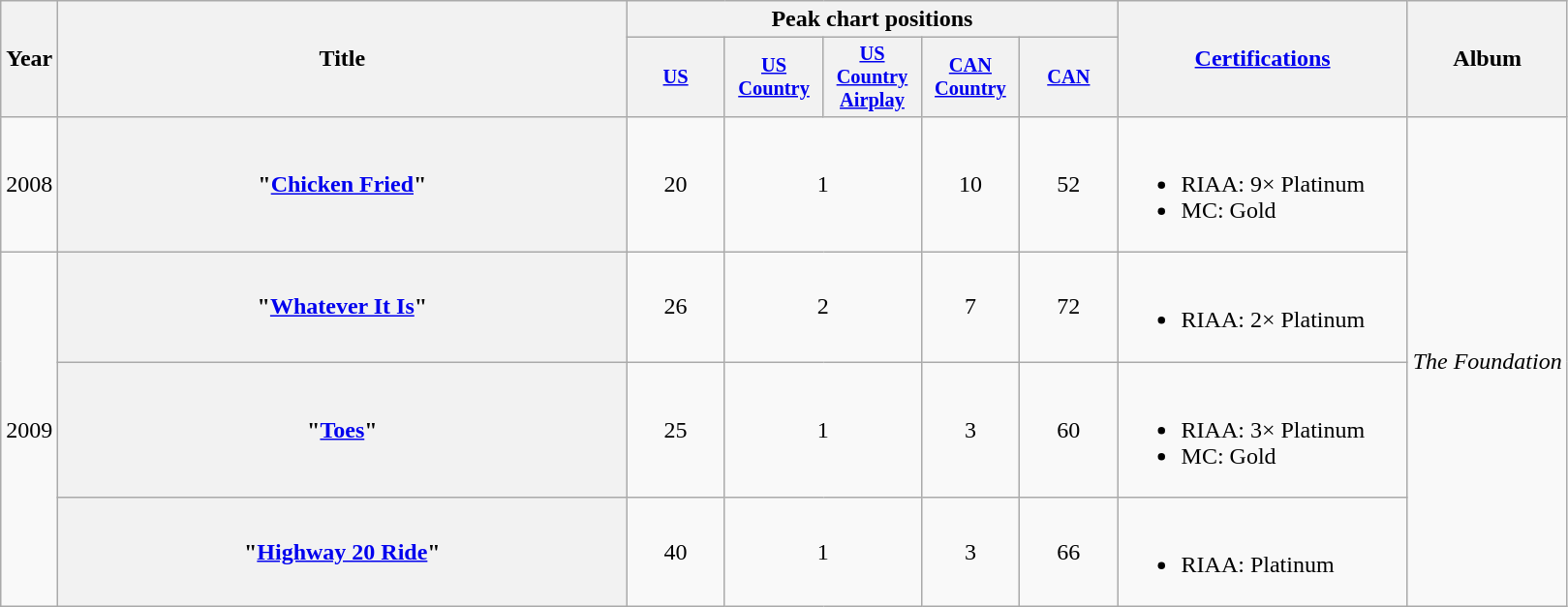<table class="wikitable plainrowheaders" style="text-align:center;">
<tr>
<th scope="col" rowspan="2">Year</th>
<th scope="col" rowspan="2" style="width:24em;">Title</th>
<th scope="col" colspan="5">Peak chart positions</th>
<th scope="col" rowspan="2" style="width:12em;"><a href='#'>Certifications</a></th>
<th scope="col" rowspan="2">Album</th>
</tr>
<tr>
<th scope="col" style="width:4.5em;font-size:85%;"><a href='#'>US</a><br></th>
<th scope="col" style="width:4.5em;font-size:85%;"><a href='#'>US Country</a><br></th>
<th scope="col" style="width:4.5em;font-size:85%;"><a href='#'>US Country Airplay</a><br></th>
<th scope="col" style="width:4.5em;font-size:85%;"><a href='#'>CAN Country</a><br></th>
<th scope="col" style="width:4.5em;font-size:85%;"><a href='#'>CAN</a><br></th>
</tr>
<tr>
<td>2008</td>
<th scope="row">"<a href='#'>Chicken Fried</a>"</th>
<td>20</td>
<td colspan="2">1</td>
<td>10</td>
<td>52</td>
<td style="text-align:left;"><br><ul><li>RIAA: 9× Platinum</li><li>MC: Gold</li></ul></td>
<td style="text-align:left;" rowspan="4"><em>The Foundation</em></td>
</tr>
<tr>
<td rowspan="3">2009</td>
<th scope="row">"<a href='#'>Whatever It Is</a>"</th>
<td>26</td>
<td colspan="2">2</td>
<td>7</td>
<td>72</td>
<td style="text-align:left;"><br><ul><li>RIAA: 2× Platinum</li></ul></td>
</tr>
<tr>
<th scope="row">"<a href='#'>Toes</a>"</th>
<td>25</td>
<td colspan="2">1</td>
<td>3</td>
<td>60</td>
<td style="text-align:left;"><br><ul><li>RIAA: 3× Platinum</li><li>MC: Gold</li></ul></td>
</tr>
<tr>
<th scope="row">"<a href='#'>Highway 20 Ride</a>"</th>
<td>40</td>
<td colspan="2">1</td>
<td>3</td>
<td>66</td>
<td style="text-align:left;"><br><ul><li>RIAA: Platinum</li></ul></td>
</tr>
</table>
